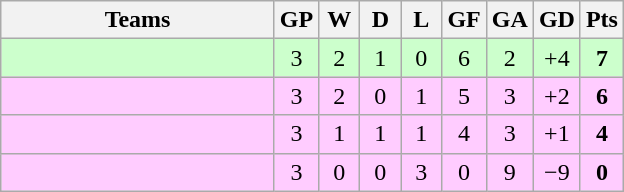<table class=wikitable style="text-align:center">
<tr>
<th width=175>Teams</th>
<th width=20>GP</th>
<th width=20>W</th>
<th width=20>D</th>
<th width=20>L</th>
<th width=20>GF</th>
<th width=20>GA</th>
<th width=20>GD</th>
<th width=20>Pts</th>
</tr>
<tr style="background:#ccffcc;">
<td style="text-align:left;"></td>
<td>3</td>
<td>2</td>
<td>1</td>
<td>0</td>
<td>6</td>
<td>2</td>
<td>+4</td>
<td><strong>7</strong></td>
</tr>
<tr style="background:#ffccff;">
<td style="text-align:left;"></td>
<td>3</td>
<td>2</td>
<td>0</td>
<td>1</td>
<td>5</td>
<td>3</td>
<td>+2</td>
<td><strong>6</strong></td>
</tr>
<tr style="background:#ffccff;">
<td style="text-align:left;"></td>
<td>3</td>
<td>1</td>
<td>1</td>
<td>1</td>
<td>4</td>
<td>3</td>
<td>+1</td>
<td><strong>4</strong></td>
</tr>
<tr style="background:#ffccff;">
<td style="text-align:left;"></td>
<td>3</td>
<td>0</td>
<td>0</td>
<td>3</td>
<td>0</td>
<td>9</td>
<td>−9</td>
<td><strong>0</strong></td>
</tr>
</table>
